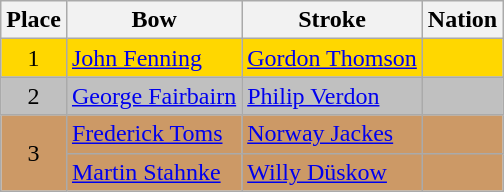<table class=wikitable>
<tr>
<th>Place</th>
<th>Bow</th>
<th>Stroke</th>
<th>Nation</th>
</tr>
<tr bgcolor=gold>
<td align=center>1</td>
<td><a href='#'>John Fenning</a></td>
<td><a href='#'>Gordon Thomson</a></td>
<td></td>
</tr>
<tr bgcolor=silver>
<td align=center>2</td>
<td><a href='#'>George Fairbairn</a></td>
<td><a href='#'>Philip Verdon</a></td>
<td></td>
</tr>
<tr bgcolor=cc9966>
<td align=center rowspan=2>3</td>
<td><a href='#'>Frederick Toms</a></td>
<td><a href='#'>Norway Jackes</a></td>
<td></td>
</tr>
<tr bgcolor=cc9966>
<td><a href='#'>Martin Stahnke</a></td>
<td><a href='#'>Willy Düskow</a></td>
<td></td>
</tr>
</table>
